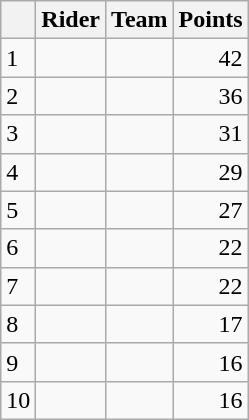<table class="wikitable">
<tr>
<th></th>
<th>Rider</th>
<th>Team</th>
<th>Points</th>
</tr>
<tr>
<td>1</td>
<td> </td>
<td></td>
<td align=right>42</td>
</tr>
<tr>
<td>2</td>
<td></td>
<td></td>
<td align=right>36</td>
</tr>
<tr>
<td>3</td>
<td></td>
<td></td>
<td align=right>31</td>
</tr>
<tr>
<td>4</td>
<td></td>
<td></td>
<td align=right>29</td>
</tr>
<tr>
<td>5</td>
<td></td>
<td></td>
<td align=right>27</td>
</tr>
<tr>
<td>6</td>
<td> </td>
<td></td>
<td align=right>22</td>
</tr>
<tr>
<td>7</td>
<td></td>
<td></td>
<td align=right>22</td>
</tr>
<tr>
<td>8</td>
<td></td>
<td></td>
<td align=right>17</td>
</tr>
<tr>
<td>9</td>
<td></td>
<td></td>
<td align=right>16</td>
</tr>
<tr>
<td>10</td>
<td></td>
<td></td>
<td style="text-align:right;">16</td>
</tr>
</table>
